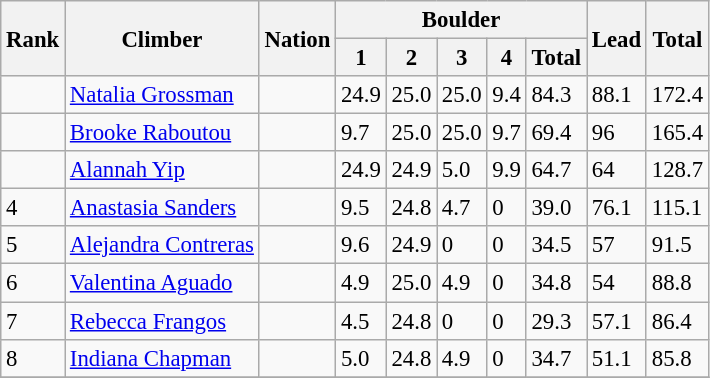<table class="wikitable sortable" style="font-size:95%" style="width:35em;" style="text-align:center">
<tr>
<th rowspan="2">Rank</th>
<th rowspan="2">Climber</th>
<th rowspan="2">Nation</th>
<th colspan="5">Boulder</th>
<th rowspan="2">Lead</th>
<th rowspan="2">Total</th>
</tr>
<tr>
<th>1</th>
<th>2</th>
<th>3</th>
<th>4</th>
<th>Total</th>
</tr>
<tr>
<td></td>
<td align=left><a href='#'>Natalia Grossman</a></td>
<td align=left></td>
<td>24.9</td>
<td>25.0</td>
<td>25.0</td>
<td>9.4</td>
<td>84.3</td>
<td>88.1</td>
<td>172.4</td>
</tr>
<tr>
<td></td>
<td align=left><a href='#'>Brooke Raboutou</a></td>
<td align=left></td>
<td>9.7</td>
<td>25.0</td>
<td>25.0</td>
<td>9.7</td>
<td>69.4</td>
<td>96</td>
<td>165.4</td>
</tr>
<tr>
<td></td>
<td align=left><a href='#'>Alannah Yip</a></td>
<td align=left></td>
<td>24.9</td>
<td>24.9</td>
<td>5.0</td>
<td>9.9</td>
<td>64.7</td>
<td>64</td>
<td>128.7</td>
</tr>
<tr>
<td>4</td>
<td align=left><a href='#'>Anastasia Sanders</a></td>
<td align=left></td>
<td>9.5</td>
<td>24.8</td>
<td>4.7</td>
<td>0</td>
<td>39.0</td>
<td>76.1</td>
<td>115.1</td>
</tr>
<tr>
<td>5</td>
<td align=left><a href='#'>Alejandra Contreras</a></td>
<td align=left></td>
<td>9.6</td>
<td>24.9</td>
<td>0</td>
<td>0</td>
<td>34.5</td>
<td>57</td>
<td>91.5</td>
</tr>
<tr>
<td>6</td>
<td align=left><a href='#'>Valentina Aguado</a></td>
<td align=left></td>
<td>4.9</td>
<td>25.0</td>
<td>4.9</td>
<td>0</td>
<td>34.8</td>
<td>54</td>
<td>88.8</td>
</tr>
<tr>
<td>7</td>
<td align=left><a href='#'>Rebecca Frangos</a></td>
<td align=left></td>
<td>4.5</td>
<td>24.8</td>
<td>0</td>
<td>0</td>
<td>29.3</td>
<td>57.1</td>
<td>86.4</td>
</tr>
<tr>
<td>8</td>
<td align=left><a href='#'>Indiana Chapman</a></td>
<td align=left></td>
<td>5.0</td>
<td>24.8</td>
<td>4.9</td>
<td>0</td>
<td>34.7</td>
<td>51.1</td>
<td>85.8</td>
</tr>
<tr>
</tr>
</table>
